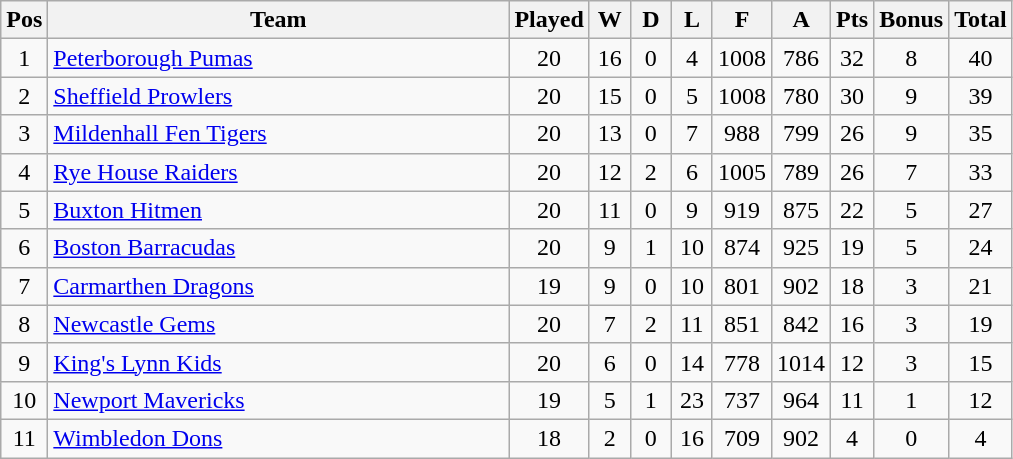<table class="wikitable" style="font-size: 100%">
<tr>
<th width=20>Pos</th>
<th width=300>Team</th>
<th width=20>Played</th>
<th width=20>W</th>
<th width=20>D</th>
<th width=20>L</th>
<th width=20>F</th>
<th width=20>A</th>
<th width=20>Pts</th>
<th width=20>Bonus</th>
<th width=20>Total</th>
</tr>
<tr align=center>
<td>1</td>
<td align="left"><a href='#'>Peterborough Pumas</a></td>
<td>20</td>
<td>16</td>
<td>0</td>
<td>4</td>
<td>1008</td>
<td>786</td>
<td>32</td>
<td>8</td>
<td>40</td>
</tr>
<tr align=center>
<td>2</td>
<td align="left"><a href='#'>Sheffield Prowlers</a></td>
<td>20</td>
<td>15</td>
<td>0</td>
<td>5</td>
<td>1008</td>
<td>780</td>
<td>30</td>
<td>9</td>
<td>39</td>
</tr>
<tr align=center>
<td>3</td>
<td align="left"><a href='#'>Mildenhall Fen Tigers</a></td>
<td>20</td>
<td>13</td>
<td>0</td>
<td>7</td>
<td>988</td>
<td>799</td>
<td>26</td>
<td>9</td>
<td>35</td>
</tr>
<tr align=center>
<td>4</td>
<td align="left"><a href='#'>Rye House Raiders</a></td>
<td>20</td>
<td>12</td>
<td>2</td>
<td>6</td>
<td>1005</td>
<td>789</td>
<td>26</td>
<td>7</td>
<td>33</td>
</tr>
<tr align=center>
<td>5</td>
<td align="left"><a href='#'>Buxton Hitmen</a></td>
<td>20</td>
<td>11</td>
<td>0</td>
<td>9</td>
<td>919</td>
<td>875</td>
<td>22</td>
<td>5</td>
<td>27</td>
</tr>
<tr align=center>
<td>6</td>
<td align="left"><a href='#'>Boston Barracudas</a></td>
<td>20</td>
<td>9</td>
<td>1</td>
<td>10</td>
<td>874</td>
<td>925</td>
<td>19</td>
<td>5</td>
<td>24</td>
</tr>
<tr align=center>
<td>7</td>
<td align="left"><a href='#'>Carmarthen Dragons</a></td>
<td>19</td>
<td>9</td>
<td>0</td>
<td>10</td>
<td>801</td>
<td>902</td>
<td>18</td>
<td>3</td>
<td>21</td>
</tr>
<tr align=center>
<td>8</td>
<td align="left"><a href='#'>Newcastle Gems</a></td>
<td>20</td>
<td>7</td>
<td>2</td>
<td>11</td>
<td>851</td>
<td>842</td>
<td>16</td>
<td>3</td>
<td>19</td>
</tr>
<tr align=center>
<td>9</td>
<td align="left"><a href='#'>King's Lynn Kids</a></td>
<td>20</td>
<td>6</td>
<td>0</td>
<td>14</td>
<td>778</td>
<td>1014</td>
<td>12</td>
<td>3</td>
<td>15</td>
</tr>
<tr align=center>
<td>10</td>
<td align="left"><a href='#'>Newport Mavericks</a></td>
<td>19</td>
<td>5</td>
<td>1</td>
<td>23</td>
<td>737</td>
<td>964</td>
<td>11</td>
<td>1</td>
<td>12</td>
</tr>
<tr align=center>
<td>11</td>
<td align="left"><a href='#'>Wimbledon Dons</a></td>
<td>18</td>
<td>2</td>
<td>0</td>
<td>16</td>
<td>709</td>
<td>902</td>
<td>4</td>
<td>0</td>
<td>4</td>
</tr>
</table>
